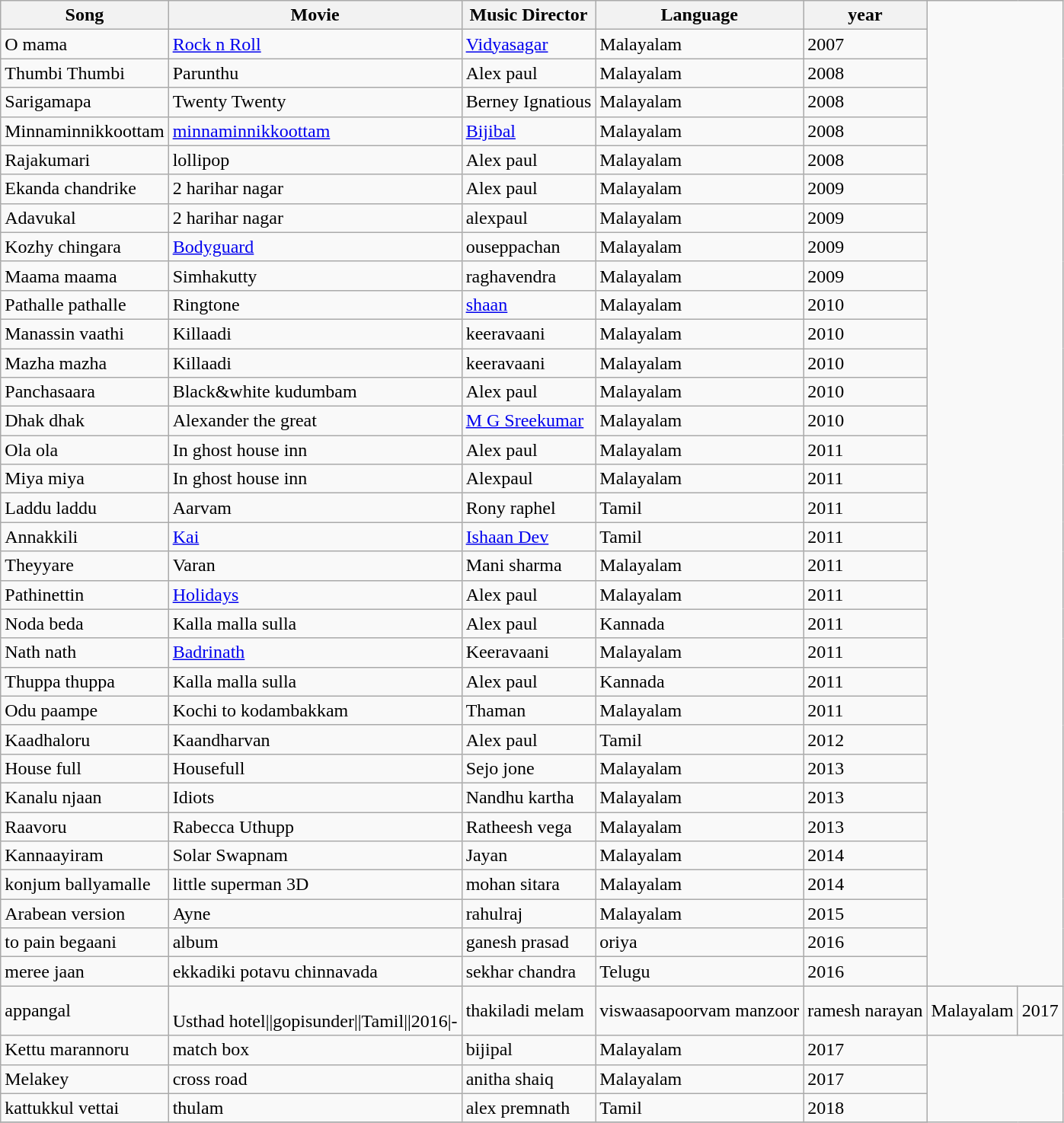<table class="wikitable">
<tr>
<th>Song</th>
<th>Movie</th>
<th>Music Director</th>
<th>Language</th>
<th>year</th>
</tr>
<tr>
<td>O mama</td>
<td><a href='#'>Rock n Roll</a></td>
<td><a href='#'>Vidyasagar</a></td>
<td>Malayalam</td>
<td>2007</td>
</tr>
<tr>
<td>Thumbi Thumbi</td>
<td>Parunthu</td>
<td>Alex paul</td>
<td>Malayalam</td>
<td>2008</td>
</tr>
<tr>
<td>Sarigamapa</td>
<td>Twenty Twenty</td>
<td>Berney Ignatious</td>
<td>Malayalam</td>
<td>2008</td>
</tr>
<tr>
<td>Minnaminnikkoottam</td>
<td><a href='#'>minnaminnikkoottam</a></td>
<td><a href='#'>Bijibal</a></td>
<td>Malayalam</td>
<td>2008</td>
</tr>
<tr>
<td>Rajakumari</td>
<td>lollipop</td>
<td>Alex paul</td>
<td>Malayalam</td>
<td>2008</td>
</tr>
<tr>
<td>Ekanda chandrike</td>
<td>2 harihar nagar</td>
<td>Alex paul</td>
<td>Malayalam</td>
<td>2009</td>
</tr>
<tr>
<td>Adavukal</td>
<td>2 harihar nagar</td>
<td>alexpaul</td>
<td>Malayalam</td>
<td>2009</td>
</tr>
<tr>
<td>Kozhy chingara</td>
<td><a href='#'>Bodyguard</a></td>
<td>ouseppachan</td>
<td>Malayalam</td>
<td>2009</td>
</tr>
<tr>
<td>Maama maama</td>
<td>Simhakutty</td>
<td>raghavendra</td>
<td>Malayalam</td>
<td>2009</td>
</tr>
<tr>
<td>Pathalle pathalle</td>
<td>Ringtone</td>
<td><a href='#'>shaan</a></td>
<td>Malayalam</td>
<td>2010</td>
</tr>
<tr>
<td>Manassin vaathi</td>
<td>Killaadi</td>
<td>keeravaani</td>
<td>Malayalam</td>
<td>2010</td>
</tr>
<tr>
<td>Mazha mazha</td>
<td>Killaadi</td>
<td>keeravaani</td>
<td>Malayalam</td>
<td>2010</td>
</tr>
<tr>
<td>Panchasaara</td>
<td>Black&white kudumbam</td>
<td>Alex paul</td>
<td>Malayalam</td>
<td>2010</td>
</tr>
<tr>
<td>Dhak dhak</td>
<td>Alexander the great</td>
<td><a href='#'>M G Sreekumar</a></td>
<td>Malayalam</td>
<td>2010</td>
</tr>
<tr>
<td>Ola ola</td>
<td>In ghost house inn</td>
<td>Alex paul</td>
<td>Malayalam</td>
<td>2011</td>
</tr>
<tr>
<td>Miya miya</td>
<td>In ghost house inn</td>
<td>Alexpaul</td>
<td>Malayalam</td>
<td>2011</td>
</tr>
<tr>
<td>Laddu laddu</td>
<td>Aarvam</td>
<td>Rony raphel</td>
<td>Tamil</td>
<td>2011</td>
</tr>
<tr>
<td>Annakkili</td>
<td><a href='#'>Kai</a></td>
<td><a href='#'>Ishaan Dev</a></td>
<td>Tamil</td>
<td>2011</td>
</tr>
<tr>
<td>Theyyare</td>
<td>Varan</td>
<td>Mani sharma</td>
<td>Malayalam</td>
<td>2011</td>
</tr>
<tr>
<td>Pathinettin</td>
<td><a href='#'>Holidays</a></td>
<td>Alex paul</td>
<td>Malayalam</td>
<td>2011</td>
</tr>
<tr>
<td>Noda beda</td>
<td>Kalla malla sulla</td>
<td>Alex paul</td>
<td>Kannada</td>
<td>2011</td>
</tr>
<tr>
<td>Nath nath</td>
<td><a href='#'>Badrinath</a></td>
<td>Keeravaani</td>
<td>Malayalam</td>
<td>2011</td>
</tr>
<tr>
<td>Thuppa thuppa</td>
<td>Kalla malla sulla</td>
<td>Alex paul</td>
<td>Kannada</td>
<td>2011</td>
</tr>
<tr>
<td>Odu paampe</td>
<td>Kochi to kodambakkam</td>
<td>Thaman</td>
<td>Malayalam</td>
<td>2011</td>
</tr>
<tr>
<td>Kaadhaloru</td>
<td>Kaandharvan</td>
<td>Alex paul</td>
<td>Tamil</td>
<td>2012</td>
</tr>
<tr>
<td>House full</td>
<td>Housefull</td>
<td>Sejo jone</td>
<td>Malayalam</td>
<td>2013</td>
</tr>
<tr>
<td>Kanalu njaan</td>
<td>Idiots</td>
<td>Nandhu kartha</td>
<td>Malayalam</td>
<td>2013</td>
</tr>
<tr>
<td>Raavoru</td>
<td>Rabecca Uthupp</td>
<td>Ratheesh vega</td>
<td>Malayalam</td>
<td>2013</td>
</tr>
<tr>
<td>Kannaayiram</td>
<td>Solar Swapnam</td>
<td>Jayan</td>
<td>Malayalam</td>
<td>2014</td>
</tr>
<tr>
<td>konjum ballyamalle</td>
<td>little superman 3D</td>
<td>mohan sitara</td>
<td>Malayalam</td>
<td>2014</td>
</tr>
<tr>
<td>Arabean version</td>
<td>Ayne</td>
<td>rahulraj</td>
<td>Malayalam</td>
<td>2015</td>
</tr>
<tr>
<td>to pain begaani</td>
<td>album</td>
<td>ganesh prasad</td>
<td>oriya</td>
<td>2016</td>
</tr>
<tr>
<td>meree jaan</td>
<td>ekkadiki potavu chinnavada</td>
<td>sekhar chandra</td>
<td>Telugu</td>
<td>2016</td>
</tr>
<tr>
<td>appangal</td>
<td><br>Usthad hotel||gopisunder||Tamil||2016|-</td>
<td>thakiladi melam</td>
<td>viswaasapoorvam manzoor</td>
<td>ramesh narayan</td>
<td>Malayalam</td>
<td>2017</td>
</tr>
<tr>
<td>Kettu marannoru</td>
<td>match box</td>
<td>bijipal</td>
<td>Malayalam</td>
<td>2017</td>
</tr>
<tr>
<td>Melakey</td>
<td>cross road</td>
<td>anitha shaiq</td>
<td>Malayalam</td>
<td>2017</td>
</tr>
<tr>
<td>kattukkul vettai</td>
<td>thulam</td>
<td>alex premnath</td>
<td>Tamil</td>
<td>2018</td>
</tr>
<tr>
</tr>
</table>
